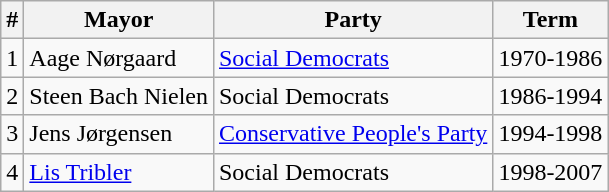<table class="wikitable">
<tr>
<th>#</th>
<th>Mayor</th>
<th>Party</th>
<th>Term</th>
</tr>
<tr>
<td>1</td>
<td>Aage Nørgaard</td>
<td> <a href='#'>Social Democrats</a></td>
<td>1970-1986</td>
</tr>
<tr>
<td>2</td>
<td>Steen Bach Nielen</td>
<td> Social Democrats</td>
<td>1986-1994</td>
</tr>
<tr>
<td>3</td>
<td>Jens Jørgensen</td>
<td> <a href='#'>Conservative People's Party</a></td>
<td>1994-1998</td>
</tr>
<tr>
<td>4</td>
<td><a href='#'>Lis Tribler</a></td>
<td> Social Democrats</td>
<td>1998-2007</td>
</tr>
</table>
